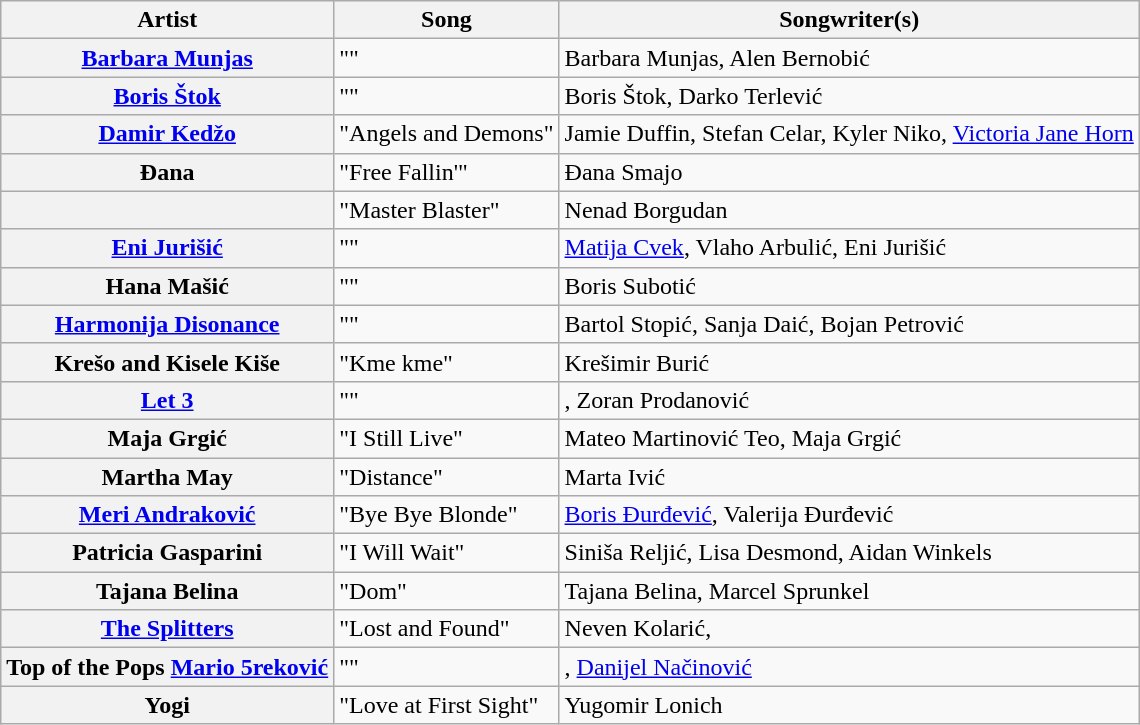<table class="wikitable sortable plainrowheaders" style="margin: 1em auto 1em auto">
<tr>
<th>Artist</th>
<th>Song</th>
<th class="unsortable">Songwriter(s)</th>
</tr>
<tr>
<th scope="row"><a href='#'>Barbara Munjas</a></th>
<td>""</td>
<td>Barbara Munjas, Alen Bernobić</td>
</tr>
<tr>
<th scope="row"><a href='#'>Boris Štok</a></th>
<td>""</td>
<td>Boris Štok, Darko Terlević</td>
</tr>
<tr>
<th scope="row"><a href='#'>Damir Kedžo</a></th>
<td>"Angels and Demons"</td>
<td>Jamie Duffin, Stefan Celar, Kyler Niko, <a href='#'>Victoria Jane Horn</a></td>
</tr>
<tr>
<th scope="row">Đana</th>
<td>"Free Fallin'"</td>
<td>Đana Smajo</td>
</tr>
<tr>
<th scope="row"></th>
<td>"Master Blaster"</td>
<td>Nenad Borgudan</td>
</tr>
<tr>
<th scope="row"><a href='#'>Eni Jurišić</a></th>
<td>""</td>
<td><a href='#'>Matija Cvek</a>, Vlaho Arbulić, Eni Jurišić</td>
</tr>
<tr>
<th scope="row">Hana Mašić</th>
<td>""</td>
<td>Boris Subotić</td>
</tr>
<tr>
<th scope="row"><a href='#'>Harmonija Disonance</a></th>
<td>""</td>
<td>Bartol Stopić, Sanja Daić, Bojan Petrović</td>
</tr>
<tr>
<th scope="row">Krešo and Kisele Kiše</th>
<td>"Kme kme"</td>
<td>Krešimir Burić</td>
</tr>
<tr>
<th scope="row"><a href='#'>Let 3</a></th>
<td>""</td>
<td>, Zoran Prodanović</td>
</tr>
<tr>
<th scope="row">Maja Grgić</th>
<td>"I Still Live"</td>
<td>Mateo Martinović Teo, Maja Grgić</td>
</tr>
<tr>
<th scope="row">Martha May</th>
<td>"Distance"</td>
<td>Marta Ivić</td>
</tr>
<tr>
<th scope="row"><a href='#'>Meri Andraković</a></th>
<td>"Bye Bye Blonde"</td>
<td><a href='#'>Boris Đurđević</a>, Valerija Đurđević</td>
</tr>
<tr>
<th scope="row">Patricia Gasparini</th>
<td>"I Will Wait"</td>
<td>Siniša Reljić, Lisa Desmond, Aidan Winkels</td>
</tr>
<tr>
<th scope="row">Tajana Belina</th>
<td>"Dom"</td>
<td>Tajana Belina, Marcel Sprunkel</td>
</tr>
<tr>
<th scope="row"><a href='#'>The Splitters</a></th>
<td>"Lost and Found"</td>
<td>Neven Kolarić, </td>
</tr>
<tr>
<th scope="row">Top of the Pops  <a href='#'>Mario 5reković</a></th>
<td>""</td>
<td>, <a href='#'>Danijel Načinović</a></td>
</tr>
<tr>
<th scope="row">Yogi</th>
<td>"Love at First Sight"</td>
<td>Yugomir Lonich</td>
</tr>
</table>
